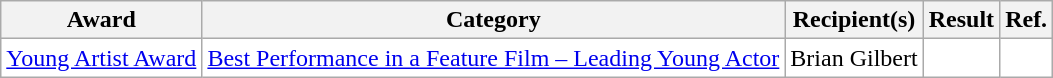<table class="wikitable" rowspan="5;" style="text-align:center; background:#fff;">
<tr>
<th>Award</th>
<th>Category</th>
<th>Recipient(s)</th>
<th>Result</th>
<th>Ref.</th>
</tr>
<tr>
<td><a href='#'>Young Artist Award</a></td>
<td><a href='#'>Best Performance in a Feature Film – Leading Young Actor</a></td>
<td>Brian Gilbert</td>
<td></td>
<td></td>
</tr>
</table>
